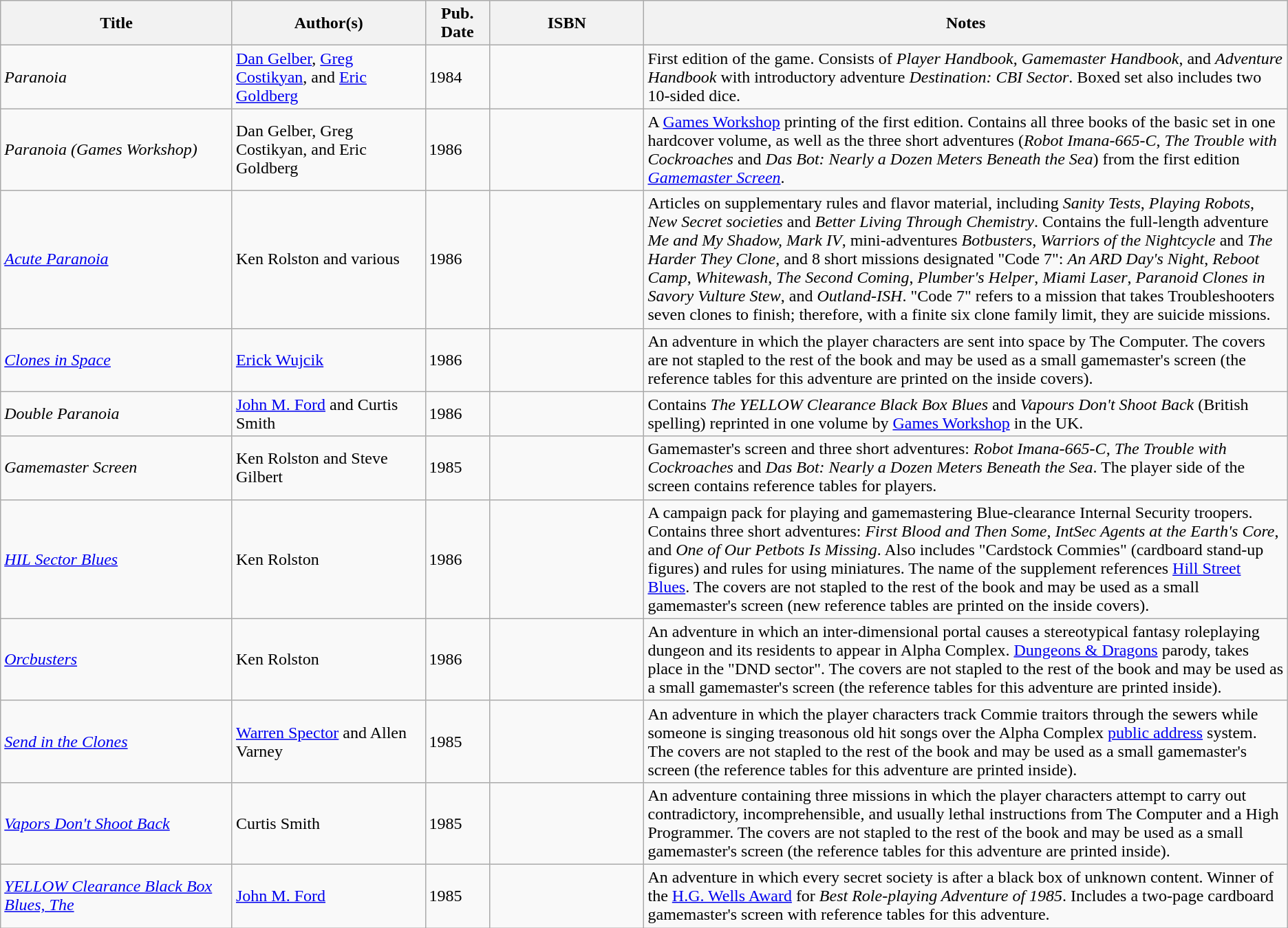<table class="sortable wikitable" border="1">
<tr>
<th width="18%">Title</th>
<th width="15%">Author(s)</th>
<th width="5%">Pub. Date</th>
<th width="12%">ISBN</th>
<th width="60%">Notes</th>
</tr>
<tr>
<td><em>Paranoia</em></td>
<td><a href='#'>Dan Gelber</a>, <a href='#'>Greg Costikyan</a>, and <a href='#'>Eric Goldberg</a></td>
<td>1984</td>
<td></td>
<td>First edition of the game. Consists of <em>Player Handbook</em>, <em>Gamemaster Handbook</em>, and <em>Adventure Handbook</em> with introductory adventure <em>Destination: CBI Sector</em>. Boxed set also includes two 10-sided dice.</td>
</tr>
<tr>
<td><em>Paranoia (Games Workshop)</em></td>
<td>Dan Gelber, Greg Costikyan, and Eric Goldberg</td>
<td>1986</td>
<td></td>
<td>A <a href='#'>Games Workshop</a> printing of the first edition. Contains all three books of the basic set in one hardcover volume, as well as the three short adventures (<em>Robot Imana-665-C</em>, <em>The Trouble with Cockroaches</em> and <em>Das Bot: Nearly a Dozen Meters Beneath the Sea</em>) from the first edition <em><a href='#'>Gamemaster Screen</a></em>.</td>
</tr>
<tr>
<td><em><a href='#'>Acute Paranoia</a></em></td>
<td>Ken Rolston and various</td>
<td>1986</td>
<td></td>
<td>Articles on supplementary rules and flavor material, including <em>Sanity Tests</em>, <em>Playing Robots</em>, <em>New Secret societies</em> and <em>Better Living Through Chemistry</em>. Contains the full-length adventure <em>Me and My Shadow, Mark IV</em>, mini-adventures <em>Botbusters</em>, <em>Warriors of the Nightcycle</em> and <em>The Harder They Clone</em>, and 8 short missions designated "Code 7": <em>An ARD Day's Night</em>, <em>Reboot Camp</em>, <em>Whitewash</em>, <em>The Second Coming</em>, <em>Plumber's Helper</em>, <em>Miami Laser</em>, <em>Paranoid Clones in Savory Vulture Stew</em>, and <em>Outland-ISH</em>. "Code 7" refers to a mission that takes Troubleshooters seven clones to finish; therefore, with a finite six clone family limit, they are suicide missions.</td>
</tr>
<tr>
<td><em><a href='#'>Clones in Space</a></em></td>
<td><a href='#'>Erick Wujcik</a></td>
<td>1986</td>
<td></td>
<td>An adventure in which the player characters are sent into space by The Computer. The covers are not stapled to the rest of the book and may be used as a small gamemaster's screen (the reference tables for this adventure are printed on the inside covers).</td>
</tr>
<tr>
<td><em>Double Paranoia</em></td>
<td><a href='#'>John M. Ford</a> and Curtis Smith</td>
<td>1986</td>
<td></td>
<td>Contains <em>The YELLOW Clearance Black Box Blues</em> and <em>Vapours Don't Shoot Back</em> (British spelling) reprinted in one volume by <a href='#'>Games Workshop</a> in the UK.</td>
</tr>
<tr>
<td><em>Gamemaster Screen</em></td>
<td>Ken Rolston and Steve Gilbert</td>
<td>1985</td>
<td></td>
<td>Gamemaster's screen and three short adventures: <em>Robot Imana-665-C</em>, <em>The Trouble with Cockroaches</em> and <em>Das Bot: Nearly a Dozen Meters Beneath the Sea</em>. The player side of the screen contains reference tables for players.</td>
</tr>
<tr>
<td><em><a href='#'>HIL Sector Blues</a></em></td>
<td>Ken Rolston</td>
<td>1986</td>
<td></td>
<td>A campaign pack for playing and gamemastering Blue-clearance Internal Security troopers. Contains three short adventures: <em>First Blood and Then Some</em>, <em>IntSec Agents at the Earth's Core</em>, and <em>One of Our Petbots Is Missing</em>. Also includes "Cardstock Commies" (cardboard stand-up figures) and rules for using miniatures. The name of the supplement references <a href='#'>Hill Street Blues</a>. The covers are not stapled to the rest of the book and may be used as a small gamemaster's screen (new reference tables are printed on the inside covers).</td>
</tr>
<tr>
<td><em><a href='#'>Orcbusters</a></em></td>
<td>Ken Rolston</td>
<td>1986</td>
<td></td>
<td>An adventure in which an inter-dimensional portal causes a stereotypical fantasy roleplaying dungeon and its residents to appear in Alpha Complex. <a href='#'>Dungeons & Dragons</a> parody, takes place in the "DND sector". The covers are not stapled to the rest of the book and may be used as a small gamemaster's screen (the reference tables for this adventure are printed inside).</td>
</tr>
<tr>
<td><em><a href='#'>Send in the Clones</a></em></td>
<td><a href='#'>Warren Spector</a> and Allen Varney</td>
<td>1985</td>
<td></td>
<td>An adventure in which the player characters track Commie traitors through the sewers while someone is singing treasonous old hit songs over the Alpha Complex <a href='#'>public address</a> system. The covers are not stapled to the rest of the book and may be used as a small gamemaster's screen (the reference tables for this adventure are printed inside).</td>
</tr>
<tr>
<td><em><a href='#'>Vapors Don't Shoot Back</a></em></td>
<td>Curtis Smith</td>
<td>1985</td>
<td></td>
<td>An adventure containing three missions in which the player characters attempt to carry out contradictory, incomprehensible, and usually lethal instructions from The Computer and a High Programmer. The covers are not stapled to the rest of the book and may be used as a small gamemaster's screen (the reference tables for this adventure are printed inside).</td>
</tr>
<tr>
<td><em><a href='#'>YELLOW Clearance Black Box Blues, The</a></em></td>
<td><a href='#'>John M. Ford</a></td>
<td>1985</td>
<td></td>
<td>An adventure in which every secret society is after a black box of unknown content. Winner of the <a href='#'>H.G. Wells Award</a> for <em>Best Role-playing Adventure of 1985</em>. Includes a two-page cardboard gamemaster's screen with reference tables for this adventure.</td>
</tr>
</table>
